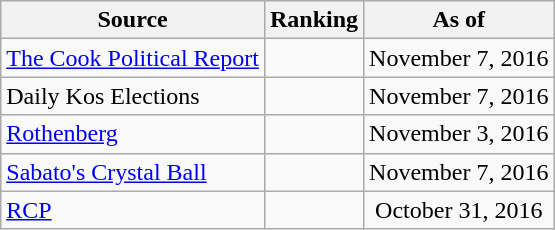<table class="wikitable" style="text-align:center">
<tr>
<th>Source</th>
<th>Ranking</th>
<th>As of</th>
</tr>
<tr>
<td align=left><a href='#'>The Cook Political Report</a></td>
<td></td>
<td>November 7, 2016</td>
</tr>
<tr>
<td align=left>Daily Kos Elections</td>
<td></td>
<td>November 7, 2016</td>
</tr>
<tr>
<td align=left><a href='#'>Rothenberg</a></td>
<td></td>
<td>November 3, 2016</td>
</tr>
<tr>
<td align=left><a href='#'>Sabato's Crystal Ball</a></td>
<td></td>
<td>November 7, 2016</td>
</tr>
<tr>
<td align="left"><a href='#'>RCP</a></td>
<td></td>
<td>October 31, 2016</td>
</tr>
</table>
